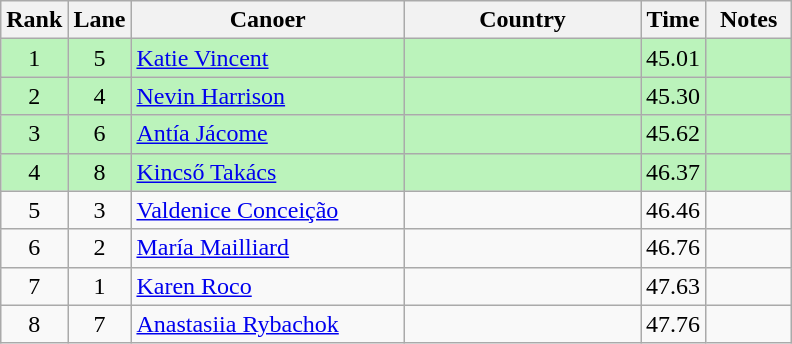<table class="wikitable sortable" style="text-align:center;">
<tr>
<th width=30>Rank</th>
<th width=30>Lane</th>
<th width=175>Canoer</th>
<th width=150>Country</th>
<th width=30>Time</th>
<th width=50>Notes</th>
</tr>
<tr bgcolor=bbf3bb>
<td>1</td>
<td>5</td>
<td align=left><a href='#'>Katie Vincent</a></td>
<td align=left></td>
<td>45.01</td>
<td></td>
</tr>
<tr bgcolor=bbf3bb>
<td>2</td>
<td>4</td>
<td align=left><a href='#'>Nevin Harrison</a></td>
<td align=left></td>
<td>45.30</td>
<td></td>
</tr>
<tr bgcolor=bbf3bb>
<td>3</td>
<td>6</td>
<td align=left><a href='#'>Antía Jácome</a></td>
<td align=left></td>
<td>45.62</td>
<td></td>
</tr>
<tr bgcolor=bbf3bb>
<td>4</td>
<td>8</td>
<td align=left><a href='#'>Kincső Takács</a></td>
<td align=left></td>
<td>46.37</td>
<td></td>
</tr>
<tr>
<td>5</td>
<td>3</td>
<td align=left><a href='#'>Valdenice Conceição</a></td>
<td align=left></td>
<td>46.46</td>
<td></td>
</tr>
<tr>
<td>6</td>
<td>2</td>
<td align=left><a href='#'>María Mailliard</a></td>
<td align=left></td>
<td>46.76</td>
<td></td>
</tr>
<tr>
<td>7</td>
<td>1</td>
<td align=left><a href='#'>Karen Roco</a></td>
<td align=left></td>
<td>47.63</td>
<td></td>
</tr>
<tr>
<td>8</td>
<td>7</td>
<td align=left><a href='#'>Anastasiia Rybachok</a></td>
<td align=left></td>
<td>47.76</td>
<td></td>
</tr>
</table>
